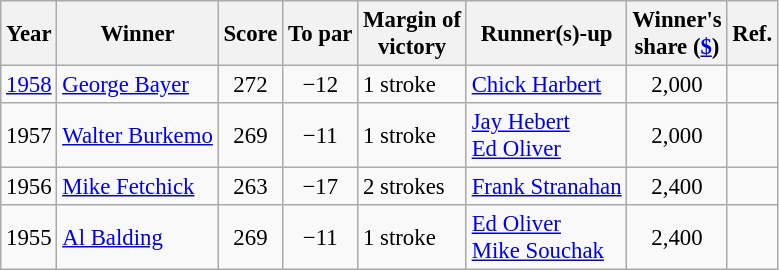<table class="wikitable" style="font-size:95%">
<tr>
<th>Year</th>
<th>Winner</th>
<th>Score</th>
<th>To par</th>
<th>Margin of<br>victory</th>
<th>Runner(s)-up</th>
<th>Winner's<br>share (<a href='#'>$</a>)</th>
<th>Ref.</th>
</tr>
<tr>
<td><a href='#'>1958</a></td>
<td> <a href='#'>George Bayer</a></td>
<td align=center>272</td>
<td align=center>−12</td>
<td>1 stroke</td>
<td> <a href='#'>Chick Harbert</a></td>
<td align=center>2,000</td>
<td></td>
</tr>
<tr>
<td>1957</td>
<td> <a href='#'>Walter Burkemo</a></td>
<td align=center>269</td>
<td align=center>−11</td>
<td>1 stroke</td>
<td> <a href='#'>Jay Hebert</a><br> <a href='#'>Ed Oliver</a></td>
<td align=center>2,000</td>
<td></td>
</tr>
<tr>
<td>1956</td>
<td> <a href='#'>Mike Fetchick</a></td>
<td align=center>263</td>
<td align=center>−17</td>
<td>2 strokes</td>
<td> <a href='#'>Frank Stranahan</a></td>
<td align=center>2,400</td>
<td></td>
</tr>
<tr>
<td>1955</td>
<td> <a href='#'>Al Balding</a></td>
<td align=center>269</td>
<td align=center>−11</td>
<td>1 stroke</td>
<td> <a href='#'>Ed Oliver</a><br> <a href='#'>Mike Souchak</a></td>
<td align=center>2,400</td>
<td></td>
</tr>
</table>
